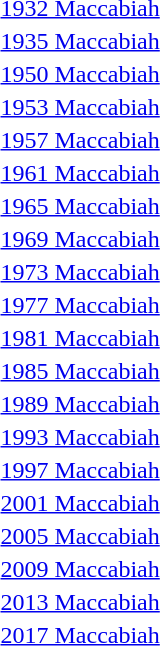<table>
<tr valign="top">
<td><a href='#'>1932 Maccabiah</a></td>
<td></td>
<td></td>
<td></td>
</tr>
<tr>
<td><a href='#'>1935 Maccabiah</a></td>
<td></td>
<td></td>
<td></td>
</tr>
<tr>
<td><a href='#'>1950 Maccabiah</a></td>
<td></td>
<td></td>
<td></td>
</tr>
<tr>
<td><a href='#'>1953 Maccabiah</a></td>
<td></td>
<td></td>
<td></td>
</tr>
<tr>
<td><a href='#'>1957 Maccabiah</a></td>
<td></td>
<td></td>
<td></td>
</tr>
<tr>
<td><a href='#'>1961 Maccabiah</a></td>
<td></td>
<td></td>
<td></td>
</tr>
<tr>
<td><a href='#'>1965 Maccabiah</a></td>
<td></td>
<td></td>
<td></td>
</tr>
<tr>
<td><a href='#'>1969 Maccabiah</a></td>
<td></td>
<td></td>
<td></td>
</tr>
<tr>
<td><a href='#'>1973 Maccabiah</a></td>
<td></td>
<td></td>
<td></td>
</tr>
<tr>
<td><a href='#'>1977 Maccabiah</a></td>
<td></td>
<td></td>
<td></td>
</tr>
<tr>
<td><a href='#'>1981 Maccabiah</a></td>
<td></td>
<td></td>
<td></td>
</tr>
<tr>
<td><a href='#'>1985 Maccabiah</a></td>
<td></td>
<td></td>
<td></td>
</tr>
<tr>
<td><a href='#'>1989 Maccabiah</a></td>
<td></td>
<td></td>
<td></td>
</tr>
<tr>
<td><a href='#'>1993 Maccabiah</a></td>
<td></td>
<td></td>
<td></td>
</tr>
<tr>
<td><a href='#'>1997 Maccabiah</a></td>
<td></td>
<td></td>
<td></td>
</tr>
<tr>
<td><a href='#'>2001 Maccabiah</a></td>
<td></td>
<td></td>
<td></td>
</tr>
<tr>
<td><a href='#'>2005 Maccabiah</a></td>
<td></td>
<td></td>
<td></td>
</tr>
<tr>
<td><a href='#'>2009 Maccabiah</a></td>
<td></td>
<td></td>
<td></td>
</tr>
<tr>
<td><a href='#'>2013 Maccabiah</a></td>
<td></td>
<td></td>
<td></td>
</tr>
<tr>
<td><a href='#'>2017 Maccabiah</a></td>
<td></td>
<td></td>
<td></td>
</tr>
</table>
